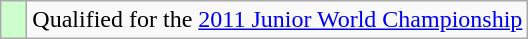<table class="wikitable" style="text-align: left;">
<tr>
<td width=10px bgcolor=#ccffcc></td>
<td>Qualified for the <a href='#'>2011 Junior World Championship</a></td>
</tr>
</table>
